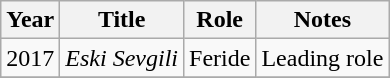<table class="wikitable">
<tr>
<th>Year</th>
<th>Title</th>
<th>Role</th>
<th>Notes</th>
</tr>
<tr>
<td>2017</td>
<td><em>Eski Sevgili</em></td>
<td>Feride</td>
<td>Leading role</td>
</tr>
<tr>
</tr>
</table>
